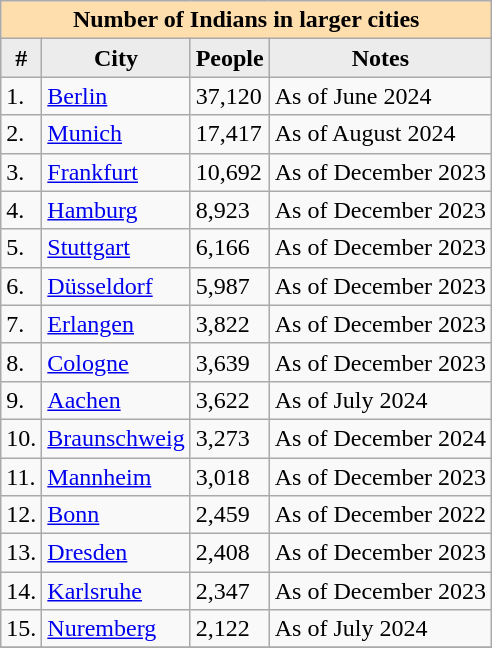<table class="wikitable">
<tr>
<td colspan="10"  style="text-align:center; background:#ffdead;"><strong>Number of Indians in larger cities </strong></td>
</tr>
<tr style="background:#ddd;">
<th style="background:#ececec;">#</th>
<th style="background:#ececec;">City</th>
<th style="background:#ececec;">People</th>
<th style="background:#ececec;">Notes</th>
</tr>
<tr style="text-align:left;"|>
<td>1.</td>
<td><a href='#'>Berlin</a></td>
<td>37,120</td>
<td>As of June 2024 </td>
</tr>
<tr style="text-align:left;">
<td>2.</td>
<td><a href='#'>Munich</a></td>
<td>17,417</td>
<td>As of August 2024</td>
</tr>
<tr style="text-align:left;">
<td>3.</td>
<td><a href='#'>Frankfurt</a></td>
<td>10,692</td>
<td>As of December 2023</td>
</tr>
<tr style="text-align:left;">
<td>4.</td>
<td><a href='#'>Hamburg</a></td>
<td>8,923</td>
<td>As of December 2023</td>
</tr>
<tr style="text-align:left;">
<td>5.</td>
<td><a href='#'>Stuttgart</a></td>
<td>6,166</td>
<td>As of December 2023</td>
</tr>
<tr style="text-align:left;">
<td>6.</td>
<td><a href='#'>Düsseldorf</a></td>
<td>5,987</td>
<td>As of December 2023</td>
</tr>
<tr style="text-align:left;">
<td>7.</td>
<td><a href='#'>Erlangen</a></td>
<td>3,822</td>
<td>As of December 2023</td>
</tr>
<tr style="text-align:left;">
<td>8.</td>
<td><a href='#'>Cologne</a></td>
<td>3,639</td>
<td>As of December 2023</td>
</tr>
<tr style="text-align:left;">
<td>9.</td>
<td><a href='#'>Aachen</a></td>
<td>3,622</td>
<td>As of July 2024</td>
</tr>
<tr style="text-align:left;">
<td>10.</td>
<td><a href='#'>Braunschweig</a></td>
<td>3,273</td>
<td>As of December 2024</td>
</tr>
<tr style="text-align:left;">
<td>11.</td>
<td><a href='#'>Mannheim</a></td>
<td>3,018</td>
<td>As of December 2023</td>
</tr>
<tr style="text-align:left;">
<td>12.</td>
<td><a href='#'>Bonn</a></td>
<td>2,459</td>
<td>As of December 2022</td>
</tr>
<tr style="text-align:left;">
<td>13.</td>
<td><a href='#'>Dresden</a></td>
<td>2,408</td>
<td>As of December 2023</td>
</tr>
<tr style="text-align:left;">
<td>14.</td>
<td><a href='#'>Karlsruhe</a></td>
<td>2,347</td>
<td>As of December 2023</td>
</tr>
<tr style="text-align:left;">
<td>15.</td>
<td><a href='#'>Nuremberg</a></td>
<td>2,122</td>
<td>As of July 2024</td>
</tr>
<tr style="text-align:left;">
</tr>
</table>
